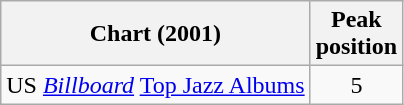<table class="wikitable">
<tr>
<th>Chart (2001)</th>
<th>Peak<br>position</th>
</tr>
<tr>
<td>US <a href='#'><em>Billboard</em></a> <a href='#'>Top Jazz Albums</a></td>
<td style="text-align:center">5</td>
</tr>
</table>
